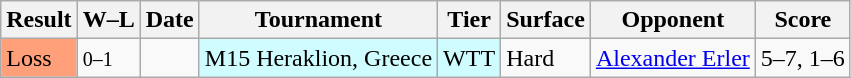<table class="wikitable">
<tr>
<th>Result</th>
<th class="unsortable">W–L</th>
<th>Date</th>
<th>Tournament</th>
<th>Tier</th>
<th>Surface</th>
<th>Opponent</th>
<th class="unsortable">Score</th>
</tr>
<tr>
<td bgcolor=FFA07A>Loss</td>
<td><small>0–1</small></td>
<td></td>
<td style="background:#cffcff;">M15 Heraklion, Greece</td>
<td style="background:#cffcff;">WTT</td>
<td>Hard</td>
<td> <a href='#'>Alexander Erler</a></td>
<td>5–7, 1–6</td>
</tr>
</table>
